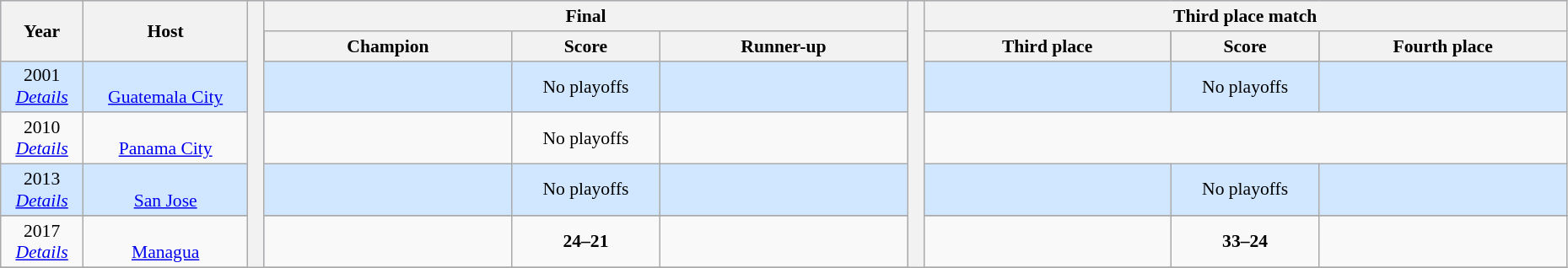<table class="wikitable" style="font-size:90%; width: 98%; text-align: center;">
<tr bgcolor=#C1D8FF>
<th rowspan=2 width=5%>Year</th>
<th rowspan=2 width=10%>Host</th>
<th width=1% rowspan=100 bgcolor=ffffff></th>
<th colspan=3>Final</th>
<th width=1% rowspan=100 bgcolor=ffffff></th>
<th colspan=3>Third place match</th>
</tr>
<tr bgcolor=FEF>
<th width=15%>Champion</th>
<th width=9%>Score</th>
<th width=15%>Runner-up</th>
<th width=15%>Third place</th>
<th width=9%>Score</th>
<th width=15%>Fourth place</th>
</tr>
<tr bgcolor=#D0E7FF>
<td>2001<br><em><a href='#'>Details</a></em></td>
<td><br><a href='#'>Guatemala City</a></td>
<td><strong></strong></td>
<td><span>No playoffs</span></td>
<td></td>
<td></td>
<td><span>No playoffs</span></td>
<td></td>
</tr>
<tr>
<td>2010<br><em><a href='#'>Details</a></em></td>
<td><br><a href='#'>Panama City</a></td>
<td><strong></strong></td>
<td><span>No playoffs</span></td>
<td></td>
<td colspan=3></td>
</tr>
<tr bgcolor=#D0E7FF>
<td>2013<br><em><a href='#'>Details</a></em></td>
<td><br><a href='#'>San Jose</a></td>
<td><strong></strong></td>
<td><span>No playoffs</span></td>
<td></td>
<td></td>
<td><span>No playoffs</span></td>
<td></td>
</tr>
<tr>
</tr>
<tr>
<td>2017<br><em><a href='#'>Details</a></em></td>
<td><br><a href='#'>Managua</a></td>
<td><strong></strong></td>
<td><strong>24–21</strong></td>
<td></td>
<td></td>
<td><strong>33–24</strong></td>
<td></td>
</tr>
<tr>
</tr>
</table>
